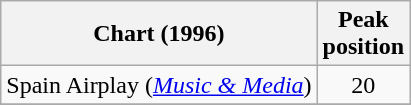<table class="wikitable sortable">
<tr>
<th align="left">Chart (1996)</th>
<th align="left">Peak<br>position</th>
</tr>
<tr>
<td>Spain Airplay (<em><a href='#'>Music & Media</a></em>)</td>
<td style="text-align:center;">20</td>
</tr>
<tr>
</tr>
</table>
